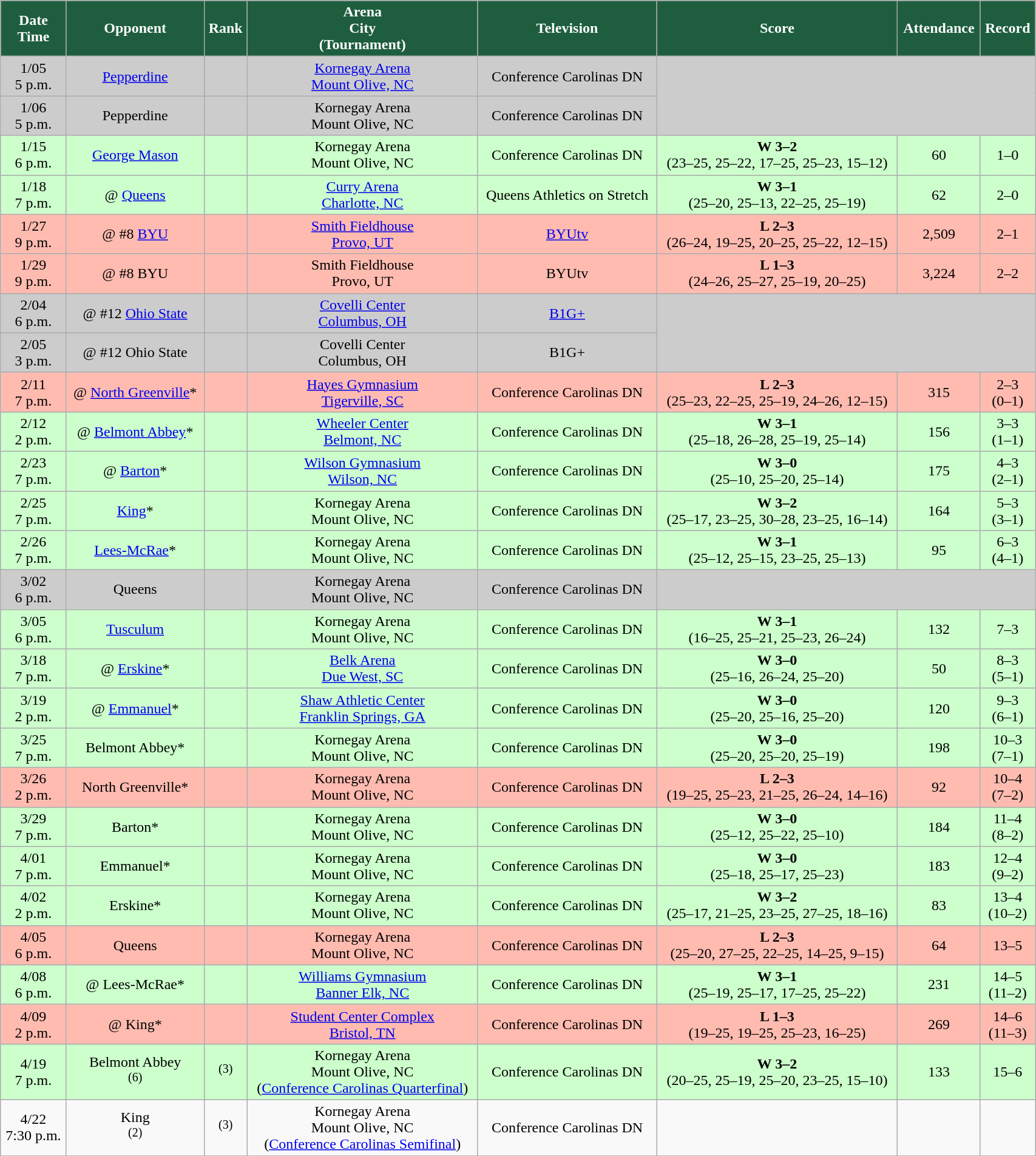<table class="wikitable sortable" style="width:90%">
<tr>
<th style="background:#1E5E3E; color:#FFFFFF;" scope="col">Date<br>Time</th>
<th style="background:#1E5E3E; color:#FFFFFF;" scope="col">Opponent</th>
<th style="background:#1E5E3E; color:#FFFFFF;" scope="col">Rank</th>
<th style="background:#1E5E3E; color:#FFFFFF;" scope="col">Arena<br>City<br>(Tournament)</th>
<th style="background:#1E5E3E; color:#FFFFFF;" scope="col">Television</th>
<th style="background:#1E5E3E; color:#FFFFFF;" scope="col">Score</th>
<th style="background:#1E5E3E; color:#FFFFFF;" scope="col">Attendance</th>
<th style="background:#1E5E3E; color:#FFFFFF;" scope="col">Record</th>
</tr>
<tr align="center" bgcolor="CCCCCC">
<td>1/05<br>5 p.m.</td>
<td><a href='#'>Pepperdine</a></td>
<td></td>
<td><a href='#'>Kornegay Arena</a><br><a href='#'>Mount Olive, NC</a></td>
<td>Conference Carolinas DN</td>
<td rowspan="2" colspan=3></td>
</tr>
<tr align="center" bgcolor="CCCCCC">
<td>1/06<br>5 p.m.</td>
<td>Pepperdine</td>
<td></td>
<td>Kornegay Arena<br>Mount Olive, NC</td>
<td>Conference Carolinas DN</td>
</tr>
<tr align="center" bgcolor="#ccffcc">
<td>1/15<br>6 p.m.</td>
<td><a href='#'>George Mason</a></td>
<td></td>
<td>Kornegay Arena<br>Mount Olive, NC</td>
<td>Conference Carolinas DN</td>
<td><strong>W 3–2</strong><br> (23–25, 25–22, 17–25, 25–23, 15–12)</td>
<td>60</td>
<td>1–0</td>
</tr>
<tr align="center" bgcolor="ccffcc">
<td>1/18<br>7 p.m.</td>
<td>@ <a href='#'>Queens</a></td>
<td></td>
<td><a href='#'>Curry Arena</a><br><a href='#'>Charlotte, NC</a></td>
<td>Queens Athletics on Stretch</td>
<td><strong>W 3–1</strong><br>(25–20, 25–13, 22–25, 25–19)</td>
<td>62</td>
<td>2–0</td>
</tr>
<tr align="center" bgcolor="#ffbbb">
<td>1/27<br>9 p.m.</td>
<td>@ #8 <a href='#'>BYU</a></td>
<td></td>
<td><a href='#'>Smith Fieldhouse</a><br><a href='#'>Provo, UT</a></td>
<td><a href='#'>BYUtv</a></td>
<td><strong>L 2–3</strong><br>(26–24, 19–25, 20–25, 25–22, 12–15)</td>
<td>2,509</td>
<td>2–1</td>
</tr>
<tr align="center" bgcolor="#ffbbb">
<td>1/29<br>9 p.m.</td>
<td>@ #8 BYU</td>
<td></td>
<td>Smith Fieldhouse<br>Provo, UT</td>
<td>BYUtv</td>
<td><strong>L 1–3</strong><br>(24–26, 25–27, 25–19, 20–25)</td>
<td>3,224</td>
<td>2–2</td>
</tr>
<tr align="center" bgcolor="CCCCCC">
<td>2/04<br>6 p.m.</td>
<td>@ #12 <a href='#'>Ohio State</a></td>
<td></td>
<td><a href='#'>Covelli Center</a><br><a href='#'>Columbus, OH</a></td>
<td><a href='#'>B1G+</a></td>
<td rowspan="2" colspan=3></td>
</tr>
<tr align="center" bgcolor="CCCCCC">
<td>2/05<br>3 p.m.</td>
<td>@ #12 Ohio State</td>
<td></td>
<td>Covelli Center<br>Columbus, OH</td>
<td>B1G+</td>
</tr>
<tr align="center" bgcolor="#ffbbb">
<td>2/11<br>7 p.m.</td>
<td>@ <a href='#'>North Greenville</a>*</td>
<td></td>
<td><a href='#'>Hayes Gymnasium</a><br><a href='#'>Tigerville, SC</a></td>
<td>Conference Carolinas DN</td>
<td><strong>L 2–3</strong><br>(25–23, 22–25, 25–19, 24–26, 12–15)</td>
<td>315</td>
<td>2–3<br>(0–1)</td>
</tr>
<tr align="center" bgcolor="ccffcc">
<td>2/12<br>2 p.m.</td>
<td>@ <a href='#'>Belmont Abbey</a>*</td>
<td></td>
<td><a href='#'>Wheeler Center</a><br><a href='#'>Belmont, NC</a></td>
<td>Conference Carolinas DN</td>
<td><strong>W 3–1</strong><br>(25–18, 26–28, 25–19, 25–14)</td>
<td>156</td>
<td>3–3<br>(1–1)</td>
</tr>
<tr align="center" bgcolor="ccffcc">
<td>2/23<br>7 p.m.</td>
<td>@ <a href='#'>Barton</a>*</td>
<td></td>
<td><a href='#'>Wilson Gymnasium</a><br><a href='#'>Wilson, NC</a></td>
<td>Conference Carolinas DN</td>
<td><strong>W 3–0</strong><br>(25–10, 25–20, 25–14)</td>
<td>175</td>
<td>4–3<br>(2–1)</td>
</tr>
<tr align="center" bgcolor="#ccffcc">
<td>2/25<br>7 p.m.</td>
<td><a href='#'>King</a>*</td>
<td></td>
<td>Kornegay Arena<br>Mount Olive, NC</td>
<td>Conference Carolinas DN</td>
<td><strong>W 3–2</strong><br>(25–17, 23–25, 30–28, 23–25, 16–14)</td>
<td>164</td>
<td>5–3<br>(3–1)</td>
</tr>
<tr align="center" bgcolor="#ccffcc">
<td>2/26<br>7 p.m.</td>
<td><a href='#'>Lees-McRae</a>*</td>
<td></td>
<td>Kornegay Arena<br>Mount Olive, NC</td>
<td>Conference Carolinas DN</td>
<td><strong>W 3–1</strong><br>(25–12, 25–15, 23–25, 25–13)</td>
<td>95</td>
<td>6–3<br>(4–1)</td>
</tr>
<tr align="center" bgcolor="CCCCCC">
<td>3/02<br>6 p.m.</td>
<td>Queens</td>
<td></td>
<td>Kornegay Arena<br>Mount Olive, NC</td>
<td>Conference Carolinas DN</td>
<td colspan=3></td>
</tr>
<tr align="center" bgcolor="ccffcc">
<td>3/05<br>6 p.m.</td>
<td><a href='#'>Tusculum</a></td>
<td></td>
<td>Kornegay Arena<br>Mount Olive, NC</td>
<td>Conference Carolinas DN</td>
<td><strong>W 3–1</strong><br>(16–25, 25–21, 25–23, 26–24)</td>
<td>132</td>
<td>7–3</td>
</tr>
<tr align="center" bgcolor="ccffcc">
<td>3/18<br>7 p.m.</td>
<td>@ <a href='#'>Erskine</a>*</td>
<td></td>
<td><a href='#'>Belk Arena</a><br><a href='#'>Due West, SC</a></td>
<td>Conference Carolinas DN</td>
<td><strong>W 3–0</strong><br>(25–16, 26–24, 25–20)</td>
<td>50</td>
<td>8–3<br>(5–1)</td>
</tr>
<tr align="center" bgcolor="ccffcc">
<td>3/19<br>2 p.m.</td>
<td>@ <a href='#'>Emmanuel</a>*</td>
<td></td>
<td><a href='#'>Shaw Athletic Center</a><br><a href='#'>Franklin Springs, GA</a></td>
<td>Conference Carolinas DN</td>
<td><strong>W 3–0</strong><br>(25–20, 25–16, 25–20)</td>
<td>120</td>
<td>9–3<br>(6–1)</td>
</tr>
<tr align="center" bgcolor="ccffcc">
<td>3/25<br>7 p.m.</td>
<td>Belmont Abbey*</td>
<td></td>
<td>Kornegay Arena<br>Mount Olive, NC</td>
<td>Conference Carolinas DN</td>
<td><strong>W 3–0</strong><br>(25–20, 25–20, 25–19)</td>
<td>198</td>
<td>10–3<br>(7–1)</td>
</tr>
<tr align="center" bgcolor="ffbbb">
<td>3/26<br>2 p.m.</td>
<td>North Greenville*</td>
<td></td>
<td>Kornegay Arena<br>Mount Olive, NC</td>
<td>Conference Carolinas DN</td>
<td><strong>L 2–3</strong><br>(19–25, 25–23, 21–25, 26–24, 14–16)</td>
<td>92</td>
<td>10–4<br>(7–2)</td>
</tr>
<tr align="center" bgcolor="ccffcc">
<td>3/29<br>7 p.m.</td>
<td>Barton*</td>
<td></td>
<td>Kornegay Arena<br>Mount Olive, NC</td>
<td>Conference Carolinas DN</td>
<td><strong>W 3–0</strong><br>(25–12, 25–22, 25–10)</td>
<td>184</td>
<td>11–4<br>(8–2)</td>
</tr>
<tr align="center" bgcolor="ccffcc">
<td>4/01<br>7 p.m.</td>
<td>Emmanuel*</td>
<td></td>
<td>Kornegay Arena<br>Mount Olive, NC</td>
<td>Conference Carolinas DN</td>
<td><strong>W 3–0</strong><br>(25–18, 25–17, 25–23)</td>
<td>183</td>
<td>12–4<br>(9–2)</td>
</tr>
<tr align="center" bgcolor="ccffcc">
<td>4/02<br>2 p.m.</td>
<td>Erskine*</td>
<td></td>
<td>Kornegay Arena<br>Mount Olive, NC</td>
<td>Conference Carolinas DN</td>
<td><strong>W 3–2</strong><br>(25–17, 21–25, 23–25, 27–25, 18–16)</td>
<td>83</td>
<td>13–4<br>(10–2)</td>
</tr>
<tr align="center" bgcolor="#ffbbb">
<td>4/05<br>6 p.m.</td>
<td>Queens</td>
<td></td>
<td>Kornegay Arena<br>Mount Olive, NC</td>
<td>Conference Carolinas DN</td>
<td><strong>L 2–3</strong><br>(25–20, 27–25, 22–25, 14–25, 9–15)</td>
<td>64</td>
<td>13–5</td>
</tr>
<tr align="center" bgcolor="ccffcc">
<td>4/08<br>6 p.m.</td>
<td>@ Lees-McRae*</td>
<td></td>
<td><a href='#'>Williams Gymnasium</a><br><a href='#'>Banner Elk, NC</a></td>
<td>Conference Carolinas DN</td>
<td><strong>W 3–1</strong><br>(25–19, 25–17, 17–25, 25–22)</td>
<td>231</td>
<td>14–5<br>(11–2)</td>
</tr>
<tr align="center" bgcolor="#ffbbb">
<td>4/09<br>2 p.m.</td>
<td>@ King*</td>
<td></td>
<td><a href='#'>Student Center Complex</a><br><a href='#'>Bristol, TN</a></td>
<td>Conference Carolinas DN</td>
<td><strong>L 1–3</strong><br>(19–25, 19–25, 25–23, 16–25)</td>
<td>269</td>
<td>14–6<br>(11–3)</td>
</tr>
<tr align="center" bgcolor="ccffcc">
<td>4/19<br>7 p.m.</td>
<td>Belmont Abbey<br><sup>(6)</sup></td>
<td><sup>(3)</sup></td>
<td>Kornegay Arena<br>Mount Olive, NC<br>(<a href='#'>Conference Carolinas Quarterfinal</a>)</td>
<td>Conference Carolinas DN</td>
<td><strong>W 3–2</strong><br>(20–25, 25–19, 25–20, 23–25, 15–10)</td>
<td>133</td>
<td>15–6</td>
</tr>
<tr align="center">
<td>4/22<br>7:30 p.m.</td>
<td>King<br><sup>(2)</sup></td>
<td><sup>(3)</sup></td>
<td>Kornegay Arena<br>Mount Olive, NC<br>(<a href='#'>Conference Carolinas Semifinal</a>)</td>
<td>Conference Carolinas DN</td>
<td></td>
<td></td>
<td></td>
</tr>
<tr>
</tr>
</table>
